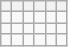<table class="wikitable sortable">
<tr>
<th></th>
<th></th>
<th></th>
<th></th>
<th></th>
<th></th>
</tr>
<tr>
<td></td>
<td></td>
<td></td>
<td></td>
<td></td>
<td></td>
</tr>
<tr>
<td></td>
<td></td>
<td></td>
<td></td>
<td></td>
<td></td>
</tr>
<tr>
<td></td>
<td></td>
<td></td>
<td></td>
<td></td>
<td></td>
</tr>
</table>
